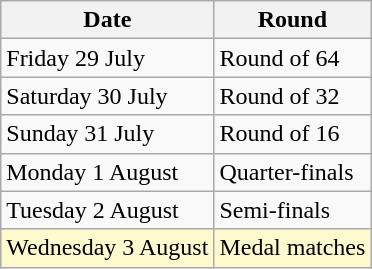<table class="wikitable">
<tr>
<th>Date</th>
<th>Round</th>
</tr>
<tr>
<td>Friday 29 July</td>
<td>Round of 64</td>
</tr>
<tr>
<td>Saturday 30 July</td>
<td>Round of 32</td>
</tr>
<tr>
<td>Sunday 31 July</td>
<td>Round of 16</td>
</tr>
<tr>
<td>Monday 1 August</td>
<td>Quarter-finals</td>
</tr>
<tr>
<td>Tuesday 2 August</td>
<td>Semi-finals</td>
</tr>
<tr>
<td style=background:lemonchiffon>Wednesday 3 August</td>
<td style=background:lemonchiffon>Medal matches</td>
</tr>
</table>
